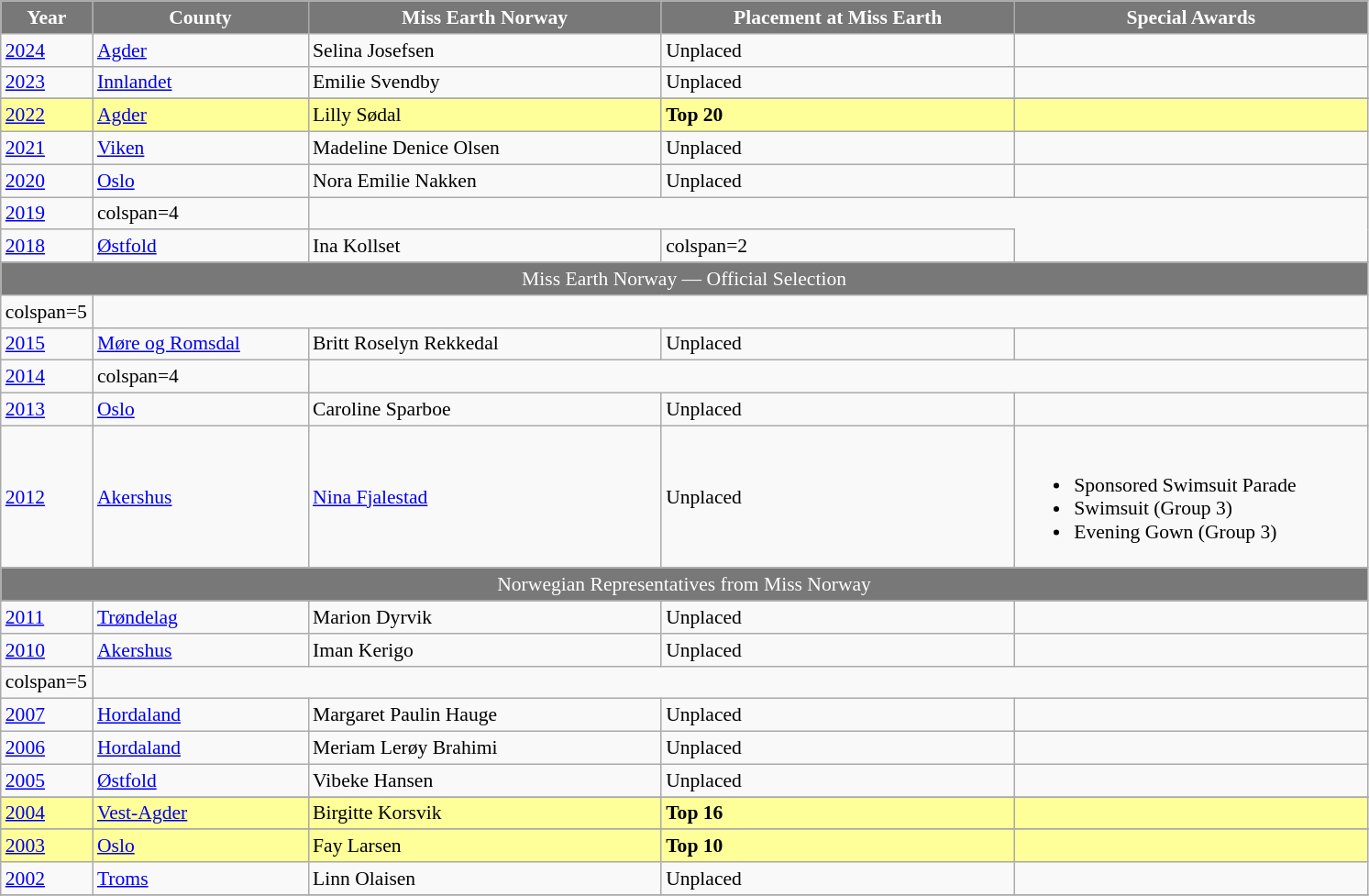<table class="wikitable " style="font-size: 90%;">
<tr>
<th width="60" style="background-color:#787878;color:#FFFFFF;">Year</th>
<th width="150" style="background-color:#787878;color:#FFFFFF;">County</th>
<th width="250" style="background-color:#787878;color:#FFFFFF;">Miss Earth Norway</th>
<th width="250" style="background-color:#787878;color:#FFFFFF;">Placement at Miss Earth</th>
<th width="250" style="background-color:#787878;color:#FFFFFF;">Special Awards</th>
</tr>
<tr>
<td><a href='#'>2024</a></td>
<td><a href='#'>Agder</a></td>
<td>Selina Josefsen</td>
<td>Unplaced</td>
<td></td>
</tr>
<tr>
<td><a href='#'>2023</a></td>
<td><a href='#'>Innlandet</a></td>
<td>Emilie Svendby</td>
<td>Unplaced</td>
<td></td>
</tr>
<tr>
</tr>
<tr style="background-color:#FFFF99;">
<td><a href='#'>2022</a></td>
<td><a href='#'>Agder</a></td>
<td>Lilly Sødal</td>
<td><strong>Top 20</strong></td>
<td></td>
</tr>
<tr>
<td><a href='#'>2021</a></td>
<td><a href='#'>Viken</a></td>
<td>Madeline Denice Olsen</td>
<td>Unplaced</td>
<td></td>
</tr>
<tr>
<td><a href='#'>2020</a></td>
<td><a href='#'>Oslo</a></td>
<td>Nora Emilie Nakken</td>
<td>Unplaced</td>
<td></td>
</tr>
<tr>
<td><a href='#'>2019</a></td>
<td>colspan=4 </td>
</tr>
<tr>
<td><a href='#'>2018</a></td>
<td><a href='#'>Østfold</a></td>
<td>Ina Kollset</td>
<td>colspan=2 </td>
</tr>
<tr>
</tr>
<tr bgcolor="#787878" align="center">
<td colspan="5" style="color:white" >Miss Earth Norway — Official Selection</td>
</tr>
<tr>
<td>colspan=5 </td>
</tr>
<tr>
<td><a href='#'>2015</a></td>
<td><a href='#'>Møre og Romsdal</a></td>
<td>Britt Roselyn Rekkedal</td>
<td>Unplaced</td>
<td></td>
</tr>
<tr>
<td><a href='#'>2014</a></td>
<td>colspan=4 </td>
</tr>
<tr>
<td><a href='#'>2013</a></td>
<td><a href='#'>Oslo</a></td>
<td>Caroline Sparboe</td>
<td>Unplaced</td>
<td></td>
</tr>
<tr>
<td><a href='#'>2012</a></td>
<td><a href='#'>Akershus</a></td>
<td><a href='#'>Nina Fjalestad</a></td>
<td>Unplaced</td>
<td align="left"><br><ul><li> Sponsored Swimsuit Parade</li><li> Swimsuit (Group 3)</li><li> Evening Gown (Group 3)</li></ul></td>
</tr>
<tr>
<td colspan="5" style="background-color:#787878; color:white; text-align:center;">Norwegian Representatives from Miss Norway</td>
</tr>
<tr>
<td><a href='#'>2011</a></td>
<td><a href='#'>Trøndelag</a></td>
<td>Marion Dyrvik</td>
<td>Unplaced</td>
<td></td>
</tr>
<tr>
<td><a href='#'>2010</a></td>
<td><a href='#'>Akershus</a></td>
<td>Iman Kerigo</td>
<td>Unplaced</td>
<td></td>
</tr>
<tr>
<td>colspan=5 </td>
</tr>
<tr>
<td><a href='#'>2007</a></td>
<td><a href='#'>Hordaland</a></td>
<td>Margaret Paulin Hauge</td>
<td>Unplaced</td>
<td></td>
</tr>
<tr>
<td><a href='#'>2006</a></td>
<td><a href='#'>Hordaland</a></td>
<td>Meriam Lerøy Brahimi</td>
<td>Unplaced</td>
<td></td>
</tr>
<tr>
<td><a href='#'>2005</a></td>
<td><a href='#'>Østfold</a></td>
<td>Vibeke Hansen</td>
<td>Unplaced</td>
<td></td>
</tr>
<tr>
</tr>
<tr style="background-color:#FFFF99;">
<td><a href='#'>2004</a></td>
<td><a href='#'>Vest-Agder</a></td>
<td>Birgitte Korsvik</td>
<td><strong>Top 16</strong></td>
<td></td>
</tr>
<tr>
</tr>
<tr style="background-color:#FFFF99;">
<td><a href='#'>2003</a></td>
<td><a href='#'>Oslo</a></td>
<td>Fay Larsen</td>
<td><strong>Top 10</strong></td>
<td></td>
</tr>
<tr>
<td><a href='#'>2002</a></td>
<td><a href='#'>Troms</a></td>
<td>Linn Olaisen</td>
<td>Unplaced</td>
<td></td>
</tr>
<tr>
</tr>
</table>
